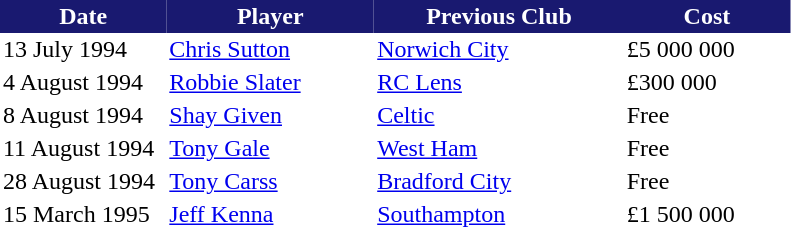<table border="0" cellspacing="0" cellpadding="2">
<tr style="background:#191970; color:white;">
<th width=20%>Date</th>
<th width=25%>Player</th>
<th width=30%>Previous Club</th>
<th width=20%>Cost</th>
</tr>
<tr>
<td>13 July 1994</td>
<td> <a href='#'>Chris Sutton</a></td>
<td> <a href='#'>Norwich City</a></td>
<td>£5 000 000</td>
</tr>
<tr>
<td>4 August 1994</td>
<td> <a href='#'>Robbie Slater</a></td>
<td> <a href='#'>RC Lens</a></td>
<td>£300 000</td>
</tr>
<tr>
<td>8 August 1994</td>
<td> <a href='#'>Shay Given</a></td>
<td> <a href='#'>Celtic</a></td>
<td>Free</td>
</tr>
<tr>
<td>11 August 1994</td>
<td> <a href='#'>Tony Gale</a></td>
<td> <a href='#'>West Ham</a></td>
<td>Free</td>
</tr>
<tr>
<td>28 August 1994</td>
<td> <a href='#'>Tony Carss</a></td>
<td> <a href='#'>Bradford City</a></td>
<td>Free</td>
</tr>
<tr>
<td>15 March 1995</td>
<td> <a href='#'>Jeff Kenna</a></td>
<td> <a href='#'>Southampton</a></td>
<td>£1 500 000</td>
</tr>
<tr>
</tr>
</table>
